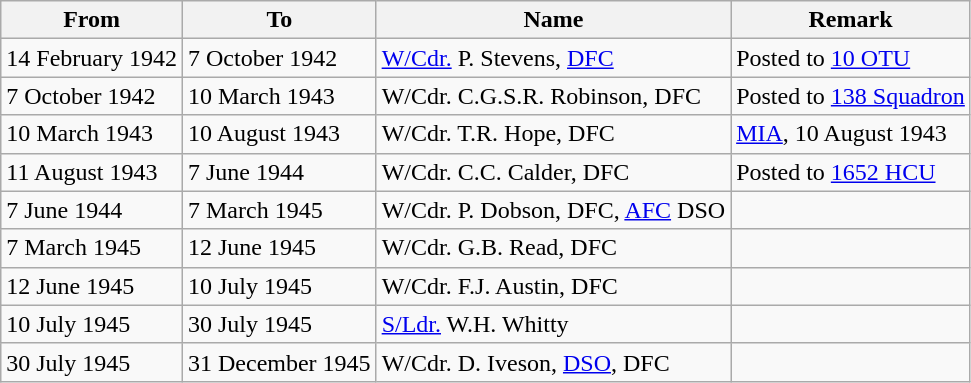<table class="wikitable">
<tr>
<th>From</th>
<th>To</th>
<th>Name</th>
<th>Remark</th>
</tr>
<tr>
<td>14 February 1942</td>
<td>7 October 1942</td>
<td><a href='#'>W/Cdr.</a> P. Stevens, <a href='#'>DFC</a></td>
<td>Posted to <a href='#'>10 OTU</a></td>
</tr>
<tr>
<td>7 October 1942</td>
<td>10 March 1943</td>
<td>W/Cdr. C.G.S.R. Robinson, DFC</td>
<td>Posted to <a href='#'>138 Squadron</a></td>
</tr>
<tr>
<td>10 March 1943</td>
<td>10 August 1943</td>
<td>W/Cdr. T.R. Hope, DFC</td>
<td><a href='#'>MIA</a>, 10 August 1943</td>
</tr>
<tr>
<td>11 August 1943</td>
<td>7 June 1944</td>
<td>W/Cdr. C.C. Calder, DFC</td>
<td>Posted to <a href='#'>1652 HCU</a></td>
</tr>
<tr>
<td>7 June 1944</td>
<td>7 March 1945</td>
<td>W/Cdr. P. Dobson, DFC, <a href='#'>AFC</a> DSO</td>
<td></td>
</tr>
<tr>
<td>7 March 1945</td>
<td>12 June 1945</td>
<td>W/Cdr. G.B. Read, DFC</td>
<td></td>
</tr>
<tr>
<td>12 June 1945</td>
<td>10 July 1945</td>
<td>W/Cdr. F.J. Austin, DFC</td>
<td></td>
</tr>
<tr>
<td>10 July 1945</td>
<td>30 July 1945</td>
<td><a href='#'>S/Ldr.</a> W.H. Whitty</td>
<td></td>
</tr>
<tr>
<td>30 July 1945</td>
<td>31 December 1945</td>
<td>W/Cdr. D. Iveson, <a href='#'>DSO</a>, DFC</td>
<td></td>
</tr>
</table>
